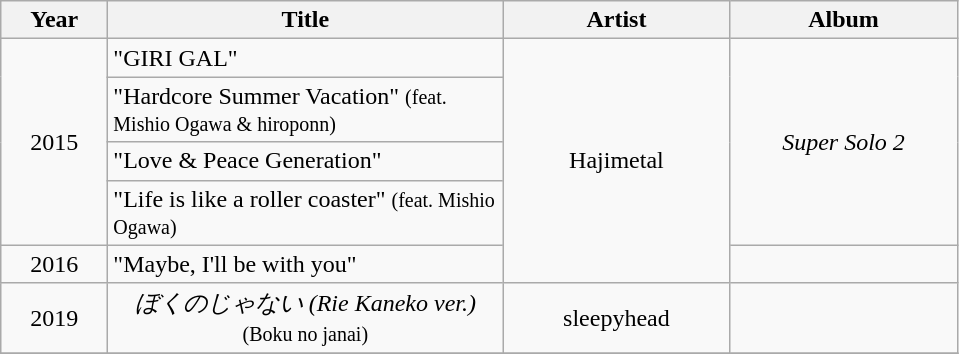<table class="wikitable plainrowheaders" style="text-align:center;">
<tr>
<th style="width:4em;">Year</th>
<th style="width:16em;">Title</th>
<th style="width:9em;">Artist</th>
<th style="width:9em;">Album</th>
</tr>
<tr>
<td rowspan="4" style="text-align:center;">2015</td>
<td style="text-align:left;">"GIRI GAL"</td>
<td rowspan="5">Hajimetal</td>
<td rowspan="4"><em>Super Solo 2</em></td>
</tr>
<tr>
<td style="text-align:left;">"Hardcore  Summer  Vacation" <small>(feat. Mishio Ogawa & hiroponn)</small></td>
</tr>
<tr>
<td style="text-align:left;">"Love & Peace Generation"</td>
</tr>
<tr>
<td style="text-align:left;">"Life is like a roller coaster" <small>(feat. Mishio Ogawa)</small></td>
</tr>
<tr>
<td style="text-align:center;">2016</td>
<td style="text-align:left;">"Maybe, I'll be with you"</td>
<td></td>
</tr>
<tr>
<td style="text-align:center;">2019</td>
<td><em>ぼくのじゃない (Rie Kaneko ver.)</em> <small>(Boku no janai)</small></td>
<td>sleepyhead</td>
<td></td>
</tr>
<tr>
</tr>
</table>
